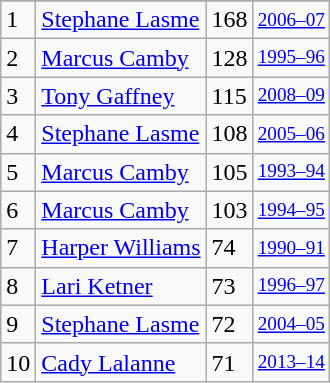<table class="wikitable">
<tr>
</tr>
<tr>
<td>1</td>
<td><a href='#'>Stephane Lasme</a></td>
<td>168</td>
<td style="font-size:80%;"><a href='#'>2006–07</a></td>
</tr>
<tr>
<td>2</td>
<td><a href='#'>Marcus Camby</a></td>
<td>128</td>
<td style="font-size:80%;"><a href='#'>1995–96</a></td>
</tr>
<tr>
<td>3</td>
<td><a href='#'>Tony Gaffney</a></td>
<td>115</td>
<td style="font-size:80%;"><a href='#'>2008–09</a></td>
</tr>
<tr>
<td>4</td>
<td><a href='#'>Stephane Lasme</a></td>
<td>108</td>
<td style="font-size:80%;"><a href='#'>2005–06</a></td>
</tr>
<tr>
<td>5</td>
<td><a href='#'>Marcus Camby</a></td>
<td>105</td>
<td style="font-size:80%;"><a href='#'>1993–94</a></td>
</tr>
<tr>
<td>6</td>
<td><a href='#'>Marcus Camby</a></td>
<td>103</td>
<td style="font-size:80%;"><a href='#'>1994–95</a></td>
</tr>
<tr>
<td>7</td>
<td><a href='#'>Harper Williams</a></td>
<td>74</td>
<td style="font-size:80%;"><a href='#'>1990–91</a></td>
</tr>
<tr>
<td>8</td>
<td><a href='#'>Lari Ketner</a></td>
<td>73</td>
<td style="font-size:80%;"><a href='#'>1996–97</a></td>
</tr>
<tr>
<td>9</td>
<td><a href='#'>Stephane Lasme</a></td>
<td>72</td>
<td style="font-size:80%;"><a href='#'>2004–05</a></td>
</tr>
<tr>
<td>10</td>
<td><a href='#'>Cady Lalanne</a></td>
<td>71</td>
<td style="font-size:80%;"><a href='#'>2013–14</a></td>
</tr>
</table>
